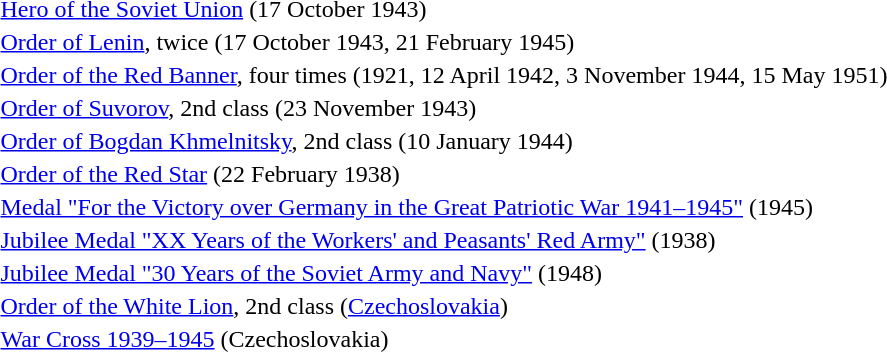<table>
<tr>
<td></td>
<td><a href='#'>Hero of the Soviet Union</a> (17 October 1943)</td>
</tr>
<tr>
<td></td>
<td><a href='#'>Order of Lenin</a>, twice (17 October 1943, 21 February 1945)</td>
</tr>
<tr>
<td></td>
<td><a href='#'>Order of the Red Banner</a>, four times (1921, 12 April 1942, 3 November 1944, 15 May 1951)</td>
</tr>
<tr>
<td></td>
<td><a href='#'>Order of Suvorov</a>, 2nd class (23 November 1943)</td>
</tr>
<tr>
<td></td>
<td><a href='#'>Order of Bogdan Khmelnitsky</a>, 2nd class (10 January 1944)</td>
</tr>
<tr>
<td></td>
<td><a href='#'>Order of the Red Star</a> (22 February 1938)</td>
</tr>
<tr>
<td></td>
<td><a href='#'>Medal "For the Victory over Germany in the Great Patriotic War 1941–1945"</a> (1945)</td>
</tr>
<tr>
<td></td>
<td><a href='#'>Jubilee Medal "XX Years of the Workers' and Peasants' Red Army"</a> (1938)</td>
</tr>
<tr>
<td></td>
<td><a href='#'>Jubilee Medal "30 Years of the Soviet Army and Navy"</a> (1948)</td>
</tr>
<tr>
<td></td>
<td><a href='#'>Order of the White Lion</a>, 2nd class (<a href='#'>Czechoslovakia</a>)</td>
</tr>
<tr>
<td></td>
<td><a href='#'>War Cross 1939–1945</a> (Czechoslovakia)</td>
</tr>
<tr>
</tr>
</table>
